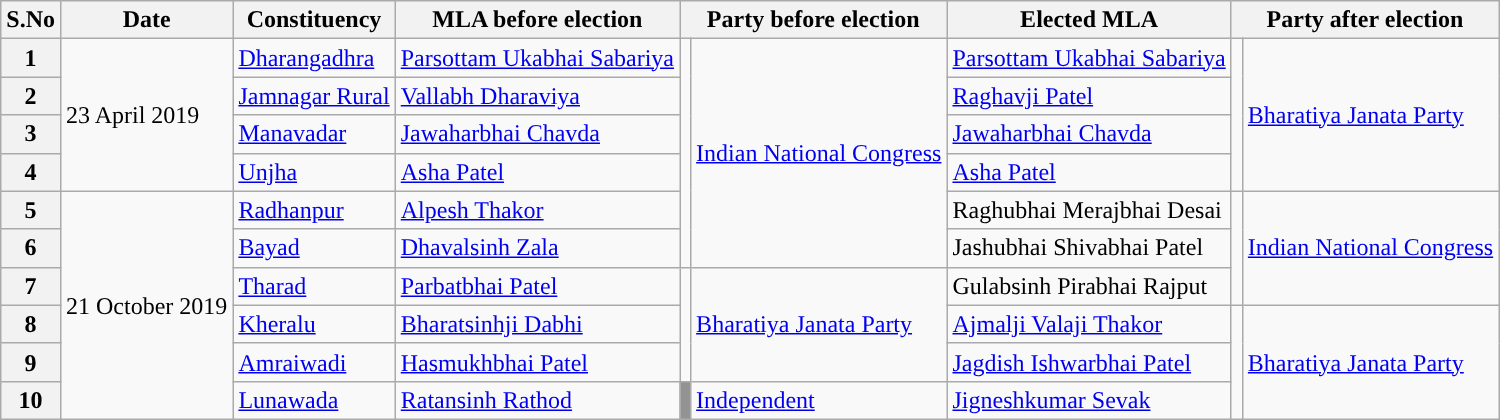<table class="wikitable sortable">
<tr>
<th>S.No</th>
<th>Date</th>
<th>Constituency</th>
<th>MLA before election</th>
<th colspan="2">Party before election</th>
<th>Elected MLA</th>
<th colspan="2">Party after election</th>
</tr>
<tr>
<th>1</th>
<td rowspan="4">23 April 2019</td>
<td><a href='#'>Dharangadhra</a></td>
<td><a href='#'>Parsottam Ukabhai Sabariya</a></td>
<td rowspan="6"></td>
<td rowspan="6"><a href='#'>Indian National Congress</a></td>
<td><a href='#'>Parsottam Ukabhai Sabariya</a></td>
<td rowspan="4"></td>
<td rowspan="4"><a href='#'>Bharatiya Janata Party</a></td>
</tr>
<tr>
<th>2</th>
<td><a href='#'>Jamnagar Rural</a></td>
<td><a href='#'>Vallabh Dharaviya</a></td>
<td><a href='#'>Raghavji Patel</a></td>
</tr>
<tr>
<th>3</th>
<td><a href='#'>Manavadar</a></td>
<td><a href='#'>Jawaharbhai Chavda</a></td>
<td><a href='#'>Jawaharbhai Chavda</a></td>
</tr>
<tr>
<th>4</th>
<td><a href='#'>Unjha</a></td>
<td><a href='#'>Asha Patel</a></td>
<td><a href='#'>Asha Patel</a></td>
</tr>
<tr>
<th>5</th>
<td rowspan="6">21 October 2019</td>
<td><a href='#'>Radhanpur</a></td>
<td><a href='#'>Alpesh Thakor</a></td>
<td>Raghubhai Merajbhai Desai</td>
<td rowspan="3"></td>
<td rowspan="3"><a href='#'>Indian National Congress</a></td>
</tr>
<tr>
<th>6</th>
<td><a href='#'>Bayad</a></td>
<td><a href='#'>Dhavalsinh Zala</a></td>
<td>Jashubhai Shivabhai Patel</td>
</tr>
<tr>
<th>7</th>
<td><a href='#'>Tharad</a></td>
<td><a href='#'>Parbatbhai Patel</a></td>
<td rowspan="3"></td>
<td rowspan="3"><a href='#'>Bharatiya Janata Party</a></td>
<td>Gulabsinh Pirabhai Rajput</td>
</tr>
<tr>
<th>8</th>
<td><a href='#'>Kheralu</a></td>
<td><a href='#'>Bharatsinhji Dabhi</a></td>
<td><a href='#'>Ajmalji Valaji Thakor</a></td>
<td rowspan="3"></td>
<td rowspan="3"><a href='#'>Bharatiya Janata Party</a></td>
</tr>
<tr>
<th>9</th>
<td><a href='#'>Amraiwadi</a></td>
<td><a href='#'>Hasmukhbhai Patel</a></td>
<td><a href='#'>Jagdish Ishwarbhai Patel</a></td>
</tr>
<tr>
<th>10</th>
<td><a href='#'>Lunawada</a></td>
<td><a href='#'>Ratansinh Rathod</a></td>
<td bgcolor=#939393></td>
<td><a href='#'>Independent</a></td>
<td><a href='#'>Jigneshkumar Sevak</a></td>
</tr>
</table>
